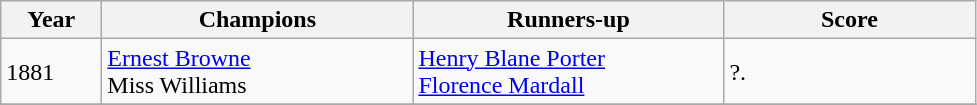<table class="wikitable">
<tr>
<th style="width:60px;">Year</th>
<th style="width:200px;">Champions</th>
<th style="width:200px;">Runners-up</th>
<th style="width:160px;">Score</th>
</tr>
<tr>
<td>1881</td>
<td> <a href='#'>Ernest Browne</a><br> Miss Williams</td>
<td> <a href='#'>Henry Blane Porter</a><br> <a href='#'>Florence Mardall</a></td>
<td>?.</td>
</tr>
<tr>
</tr>
</table>
